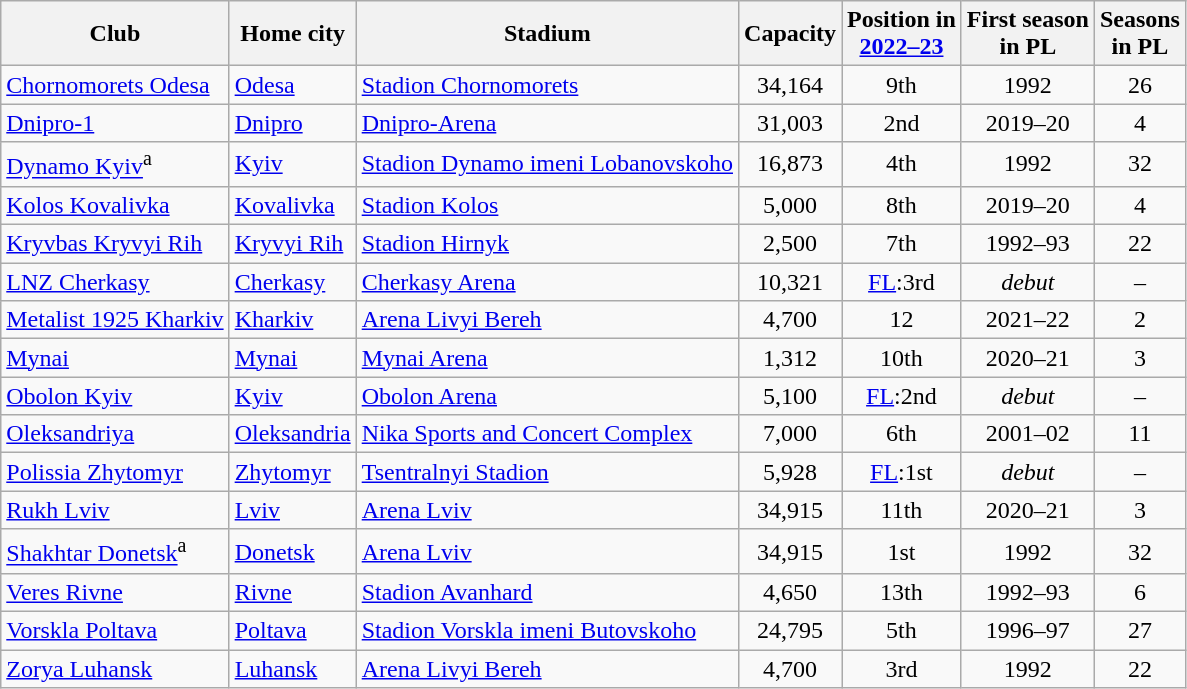<table class="wikitable sortable" style="text-align: left;">
<tr>
<th>Club</th>
<th>Home city</th>
<th>Stadium</th>
<th>Capacity</th>
<th>Position in<br><a href='#'>2022–23</a></th>
<th>First season<br>in PL</th>
<th>Seasons<br>in PL</th>
</tr>
<tr>
<td><a href='#'>Chornomorets Odesa</a></td>
<td><a href='#'>Odesa</a></td>
<td><a href='#'>Stadion Chornomorets</a></td>
<td align="center">34,164</td>
<td align="center">9th</td>
<td align="center">1992</td>
<td align="center">26</td>
</tr>
<tr>
<td><a href='#'>Dnipro-1</a></td>
<td><a href='#'>Dnipro</a></td>
<td><a href='#'>Dnipro-Arena</a></td>
<td align="center">31,003</td>
<td align="center">2nd</td>
<td align="center">2019–20</td>
<td align="center">4</td>
</tr>
<tr>
<td><a href='#'>Dynamo Kyiv</a><sup>a</sup></td>
<td><a href='#'>Kyiv</a></td>
<td><a href='#'>Stadion Dynamo imeni Lobanovskoho</a></td>
<td align="center">16,873</td>
<td align="center">4th</td>
<td align="center">1992</td>
<td align="center">32</td>
</tr>
<tr>
<td><a href='#'>Kolos Kovalivka</a></td>
<td><a href='#'>Kovalivka</a></td>
<td><a href='#'>Stadion Kolos</a></td>
<td align="center">5,000</td>
<td align="center">8th</td>
<td align="center">2019–20</td>
<td align="center">4</td>
</tr>
<tr>
<td><a href='#'>Kryvbas Kryvyi Rih</a></td>
<td><a href='#'>Kryvyi Rih</a></td>
<td><a href='#'>Stadion Hirnyk</a></td>
<td align="center">2,500</td>
<td align="center">7th</td>
<td align="center">1992–93</td>
<td align="center">22</td>
</tr>
<tr>
<td><a href='#'>LNZ Cherkasy</a></td>
<td><a href='#'>Cherkasy</a></td>
<td><a href='#'>Cherkasy Arena</a></td>
<td align="center">10,321</td>
<td align="center"><a href='#'>FL</a>:3rd</td>
<td align="center"><em>debut</em></td>
<td align="center">–</td>
</tr>
<tr>
<td><a href='#'>Metalist 1925 Kharkiv</a></td>
<td><a href='#'>Kharkiv</a> </td>
<td><a href='#'>Arena Livyi Bereh</a></td>
<td align="center">4,700</td>
<td align="center">12</td>
<td align="center">2021–22</td>
<td align="center">2</td>
</tr>
<tr>
<td><a href='#'>Mynai</a></td>
<td><a href='#'>Mynai</a></td>
<td><a href='#'>Mynai Arena</a></td>
<td align="center">1,312</td>
<td align="center">10th</td>
<td align="center">2020–21</td>
<td align="center">3</td>
</tr>
<tr>
<td><a href='#'>Obolon Kyiv</a></td>
<td><a href='#'>Kyiv</a></td>
<td><a href='#'>Obolon Arena</a></td>
<td align="center">5,100</td>
<td align="center"><a href='#'>FL</a>:2nd</td>
<td align="center"><em>debut</em></td>
<td align="center">–</td>
</tr>
<tr>
<td><a href='#'>Oleksandriya</a></td>
<td><a href='#'>Oleksandria</a></td>
<td><a href='#'>Nika Sports and Concert Complex</a></td>
<td align="center">7,000</td>
<td align="center">6th</td>
<td align="center">2001–02</td>
<td align="center">11</td>
</tr>
<tr>
<td><a href='#'>Polissia Zhytomyr</a></td>
<td><a href='#'>Zhytomyr</a></td>
<td><a href='#'>Tsentralnyi Stadion</a></td>
<td align="center">5,928</td>
<td align="center"><a href='#'>FL</a>:1st</td>
<td align="center"><em>debut</em></td>
<td align="center">–</td>
</tr>
<tr>
<td><a href='#'>Rukh Lviv</a></td>
<td><a href='#'>Lviv</a></td>
<td><a href='#'>Arena Lviv</a></td>
<td align="center">34,915</td>
<td align="center">11th</td>
<td align="center">2020–21</td>
<td align="center">3</td>
</tr>
<tr>
<td><a href='#'>Shakhtar Donetsk</a><sup>a</sup></td>
<td><a href='#'>Donetsk</a> </td>
<td><a href='#'>Arena Lviv</a></td>
<td align="center">34,915</td>
<td align="center">1st</td>
<td align="center">1992</td>
<td align="center">32</td>
</tr>
<tr>
<td><a href='#'>Veres Rivne</a></td>
<td><a href='#'>Rivne</a></td>
<td><a href='#'>Stadion Avanhard</a></td>
<td align="center">4,650</td>
<td align="center">13th</td>
<td align="center">1992–93</td>
<td align="center">6</td>
</tr>
<tr>
<td><a href='#'>Vorskla Poltava</a></td>
<td><a href='#'>Poltava</a></td>
<td><a href='#'>Stadion Vorskla imeni Butovskoho</a></td>
<td align="center">24,795</td>
<td align="center">5th</td>
<td align="center">1996–97</td>
<td align="center">27</td>
</tr>
<tr>
<td><a href='#'>Zorya Luhansk</a></td>
<td><a href='#'>Luhansk</a> </td>
<td><a href='#'>Arena Livyi Bereh</a></td>
<td align="center">4,700</td>
<td align="center">3rd</td>
<td align="center">1992</td>
<td align="center">22</td>
</tr>
</table>
